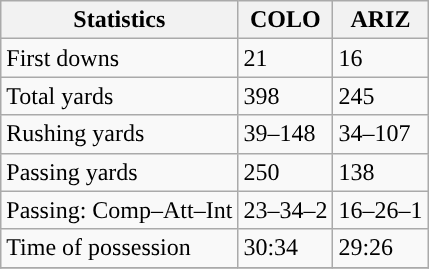<table class="wikitable" style="float: left;">
<tr>
<th>Statistics</th>
<th>COLO</th>
<th>ARIZ</th>
</tr>
<tr>
<td>First downs</td>
<td>21</td>
<td>16</td>
</tr>
<tr>
<td>Total yards</td>
<td>398</td>
<td>245</td>
</tr>
<tr>
<td>Rushing yards</td>
<td>39–148</td>
<td>34–107</td>
</tr>
<tr>
<td>Passing yards</td>
<td>250</td>
<td>138</td>
</tr>
<tr>
<td>Passing: Comp–Att–Int</td>
<td>23–34–2</td>
<td>16–26–1</td>
</tr>
<tr>
<td>Time of possession</td>
<td>30:34</td>
<td>29:26</td>
</tr>
<tr>
</tr>
</table>
